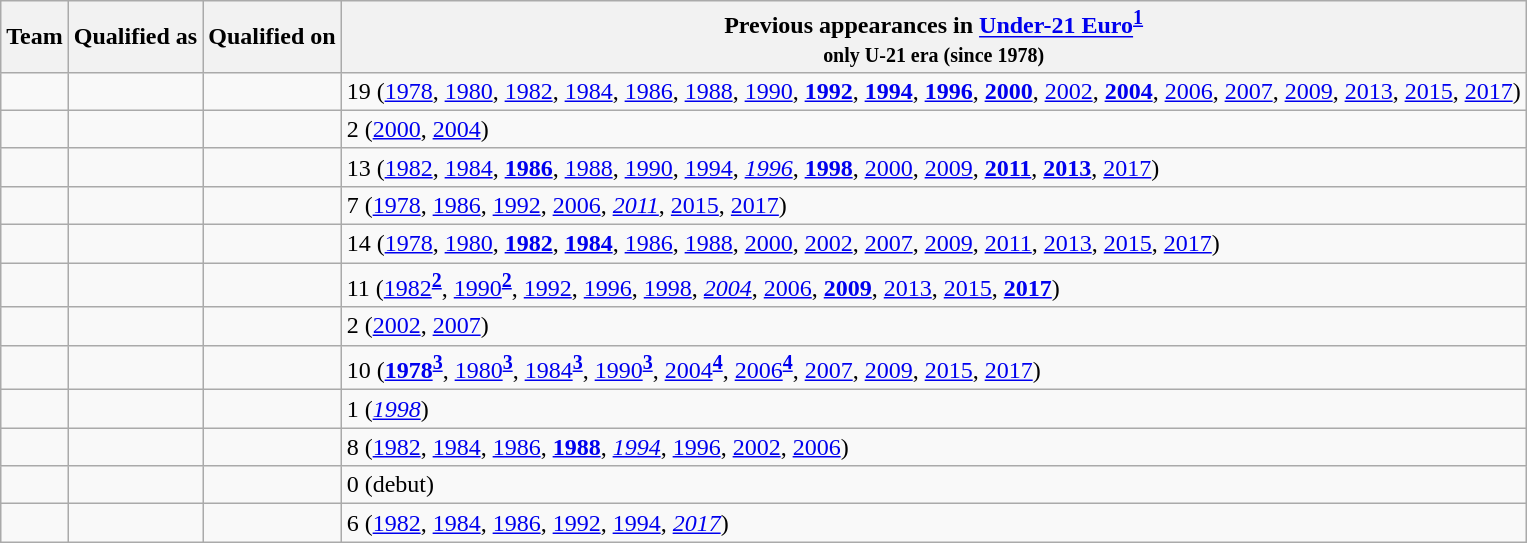<table class="wikitable sortable">
<tr>
<th>Team</th>
<th>Qualified as</th>
<th>Qualified on</th>
<th data-sort-type="number">Previous appearances in <a href='#'>Under-21 Euro</a><sup><a href='#'>1</a></sup><br><small>only U-21 era (since 1978)</small></th>
</tr>
<tr>
<td></td>
<td></td>
<td></td>
<td>19 (<a href='#'>1978</a>, <a href='#'>1980</a>, <a href='#'>1982</a>, <a href='#'>1984</a>, <a href='#'>1986</a>, <a href='#'>1988</a>, <a href='#'>1990</a>, <strong><a href='#'>1992</a></strong>, <strong><a href='#'>1994</a></strong>, <strong><a href='#'>1996</a></strong>, <strong><a href='#'>2000</a></strong>, <a href='#'>2002</a>, <strong><a href='#'>2004</a></strong>, <a href='#'>2006</a>, <a href='#'>2007</a>, <a href='#'>2009</a>, <a href='#'>2013</a>, <a href='#'>2015</a>, <a href='#'>2017</a>)</td>
</tr>
<tr>
<td></td>
<td></td>
<td></td>
<td>2 (<a href='#'>2000</a>, <a href='#'>2004</a>)</td>
</tr>
<tr>
<td></td>
<td></td>
<td></td>
<td>13 (<a href='#'>1982</a>, <a href='#'>1984</a>, <strong><a href='#'>1986</a></strong>, <a href='#'>1988</a>, <a href='#'>1990</a>, <a href='#'>1994</a>, <em><a href='#'>1996</a></em>, <strong><a href='#'>1998</a></strong>, <a href='#'>2000</a>, <a href='#'>2009</a>, <strong><a href='#'>2011</a></strong>, <strong><a href='#'>2013</a></strong>, <a href='#'>2017</a>)</td>
</tr>
<tr>
<td></td>
<td></td>
<td></td>
<td>7 (<a href='#'>1978</a>, <a href='#'>1986</a>, <a href='#'>1992</a>, <a href='#'>2006</a>, <em><a href='#'>2011</a></em>, <a href='#'>2015</a>, <a href='#'>2017</a>)</td>
</tr>
<tr>
<td></td>
<td></td>
<td></td>
<td>14 (<a href='#'>1978</a>, <a href='#'>1980</a>, <strong><a href='#'>1982</a></strong>, <strong><a href='#'>1984</a></strong>, <a href='#'>1986</a>, <a href='#'>1988</a>, <a href='#'>2000</a>, <a href='#'>2002</a>, <a href='#'>2007</a>, <a href='#'>2009</a>, <a href='#'>2011</a>, <a href='#'>2013</a>, <a href='#'>2015</a>, <a href='#'>2017</a>)</td>
</tr>
<tr>
<td></td>
<td></td>
<td></td>
<td>11 (<a href='#'>1982</a><sup><strong><a href='#'>2</a></strong></sup>, <a href='#'>1990</a><sup><strong><a href='#'>2</a></strong></sup>, <a href='#'>1992</a>, <a href='#'>1996</a>, <a href='#'>1998</a>, <em><a href='#'>2004</a></em>, <a href='#'>2006</a>, <strong><a href='#'>2009</a></strong>, <a href='#'>2013</a>, <a href='#'>2015</a>, <strong><a href='#'>2017</a></strong>)</td>
</tr>
<tr>
<td></td>
<td></td>
<td></td>
<td>2 (<a href='#'>2002</a>, <a href='#'>2007</a>)</td>
</tr>
<tr>
<td></td>
<td></td>
<td></td>
<td>10 (<strong><a href='#'>1978</a></strong><sup><strong><a href='#'>3</a></strong></sup>, <a href='#'>1980</a><sup><strong><a href='#'>3</a></strong></sup>,  <a href='#'>1984</a><sup><strong><a href='#'>3</a></strong></sup>, <a href='#'>1990</a><sup><strong><a href='#'>3</a></strong></sup>, <a href='#'>2004</a><sup><strong><a href='#'>4</a></strong></sup>, <a href='#'>2006</a><sup><strong><a href='#'>4</a></strong></sup>, <a href='#'>2007</a>, <a href='#'>2009</a>, <a href='#'>2015</a>, <a href='#'>2017</a>)</td>
</tr>
<tr>
<td></td>
<td></td>
<td></td>
<td>1 (<em><a href='#'>1998</a></em>)</td>
</tr>
<tr>
<td></td>
<td></td>
<td></td>
<td>8 (<a href='#'>1982</a>, <a href='#'>1984</a>, <a href='#'>1986</a>, <strong><a href='#'>1988</a></strong>, <em><a href='#'>1994</a></em>, <a href='#'>1996</a>, <a href='#'>2002</a>, <a href='#'>2006</a>)</td>
</tr>
<tr>
<td></td>
<td></td>
<td></td>
<td>0 (debut)</td>
</tr>
<tr>
<td></td>
<td></td>
<td></td>
<td>6 (<a href='#'>1982</a>, <a href='#'>1984</a>, <a href='#'>1986</a>, <a href='#'>1992</a>, <a href='#'>1994</a>, <em><a href='#'>2017</a></em>)</td>
</tr>
</table>
